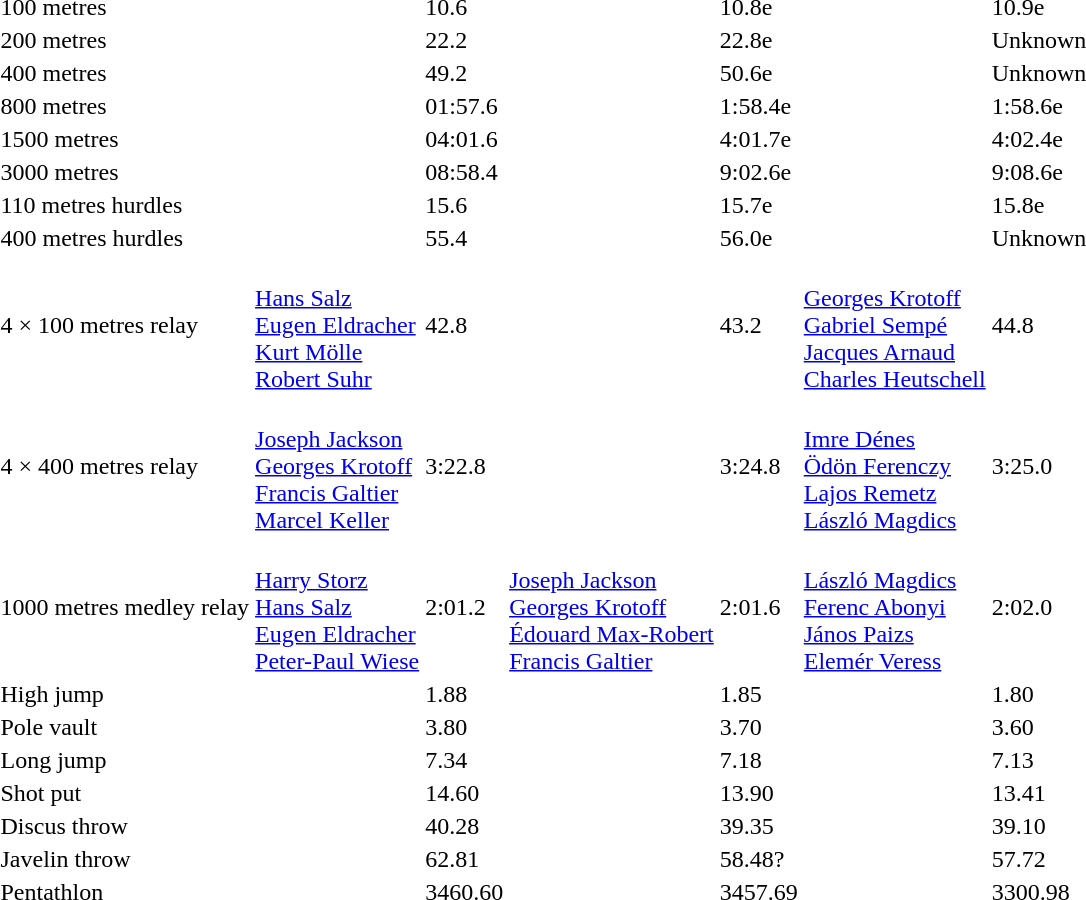<table>
<tr>
<td>100 metres</td>
<td></td>
<td>10.6</td>
<td></td>
<td>10.8e</td>
<td></td>
<td>10.9e</td>
</tr>
<tr>
<td>200 metres</td>
<td></td>
<td>22.2</td>
<td></td>
<td>22.8e</td>
<td></td>
<td>Unknown</td>
</tr>
<tr>
<td>400 metres</td>
<td></td>
<td>49.2</td>
<td></td>
<td>50.6e</td>
<td></td>
<td>Unknown</td>
</tr>
<tr>
<td>800 metres</td>
<td></td>
<td>01:57.6</td>
<td></td>
<td>1:58.4e</td>
<td></td>
<td>1:58.6e</td>
</tr>
<tr>
<td>1500 metres</td>
<td></td>
<td>04:01.6</td>
<td></td>
<td>4:01.7e</td>
<td></td>
<td>4:02.4e</td>
</tr>
<tr>
<td>3000 metres</td>
<td></td>
<td>08:58.4</td>
<td></td>
<td>9:02.6e</td>
<td></td>
<td>9:08.6e</td>
</tr>
<tr>
<td>110 metres hurdles</td>
<td></td>
<td>15.6</td>
<td></td>
<td>15.7e</td>
<td></td>
<td>15.8e</td>
</tr>
<tr>
<td>400 metres hurdles</td>
<td></td>
<td>55.4</td>
<td></td>
<td>56.0e</td>
<td></td>
<td>Unknown</td>
</tr>
<tr>
<td>4 × 100 metres relay</td>
<td><br><a href='#'>Hans Salz</a><br><a href='#'>Eugen Eldracher</a><br><a href='#'>Kurt Mölle</a><br><a href='#'>Robert Suhr</a></td>
<td>42.8</td>
<td></td>
<td>43.2</td>
<td><br><a href='#'>Georges Krotoff</a><br><a href='#'>Gabriel Sempé</a><br><a href='#'>Jacques Arnaud</a><br><a href='#'>Charles Heutschell</a></td>
<td>44.8</td>
</tr>
<tr>
<td>4 × 400 metres relay</td>
<td><br><a href='#'>Joseph Jackson</a><br><a href='#'>Georges Krotoff</a><br><a href='#'>Francis Galtier</a><br><a href='#'>Marcel Keller</a></td>
<td>3:22.8</td>
<td></td>
<td>3:24.8</td>
<td><br><a href='#'>Imre Dénes</a><br><a href='#'>Ödön Ferenczy</a><br><a href='#'>Lajos Remetz</a><br><a href='#'>László Magdics</a></td>
<td>3:25.0</td>
</tr>
<tr>
<td>1000 metres medley relay</td>
<td><br><a href='#'>Harry Storz</a><br><a href='#'>Hans Salz</a><br><a href='#'>Eugen Eldracher</a><br><a href='#'>Peter-Paul Wiese</a></td>
<td>2:01.2</td>
<td><br><a href='#'>Joseph Jackson</a><br><a href='#'>Georges Krotoff</a><br><a href='#'>Édouard Max-Robert</a><br><a href='#'>Francis Galtier</a></td>
<td>2:01.6</td>
<td><br><a href='#'>László Magdics</a><br><a href='#'>Ferenc Abonyi</a><br><a href='#'>János Paizs</a><br><a href='#'>Elemér Veress</a></td>
<td>2:02.0</td>
</tr>
<tr>
<td>High jump</td>
<td></td>
<td>1.88</td>
<td></td>
<td>1.85</td>
<td></td>
<td>1.80</td>
</tr>
<tr>
<td>Pole vault</td>
<td></td>
<td>3.80</td>
<td></td>
<td>3.70</td>
<td></td>
<td>3.60</td>
</tr>
<tr>
<td>Long jump</td>
<td></td>
<td>7.34</td>
<td></td>
<td>7.18</td>
<td></td>
<td>7.13</td>
</tr>
<tr>
<td>Shot put</td>
<td></td>
<td>14.60</td>
<td></td>
<td>13.90</td>
<td></td>
<td>13.41</td>
</tr>
<tr>
<td>Discus throw</td>
<td></td>
<td>40.28</td>
<td></td>
<td>39.35</td>
<td></td>
<td>39.10</td>
</tr>
<tr>
<td>Javelin throw</td>
<td></td>
<td>62.81</td>
<td></td>
<td>58.48?</td>
<td></td>
<td>57.72</td>
</tr>
<tr>
<td>Pentathlon</td>
<td></td>
<td>3460.60</td>
<td></td>
<td>3457.69</td>
<td></td>
<td>3300.98</td>
</tr>
</table>
